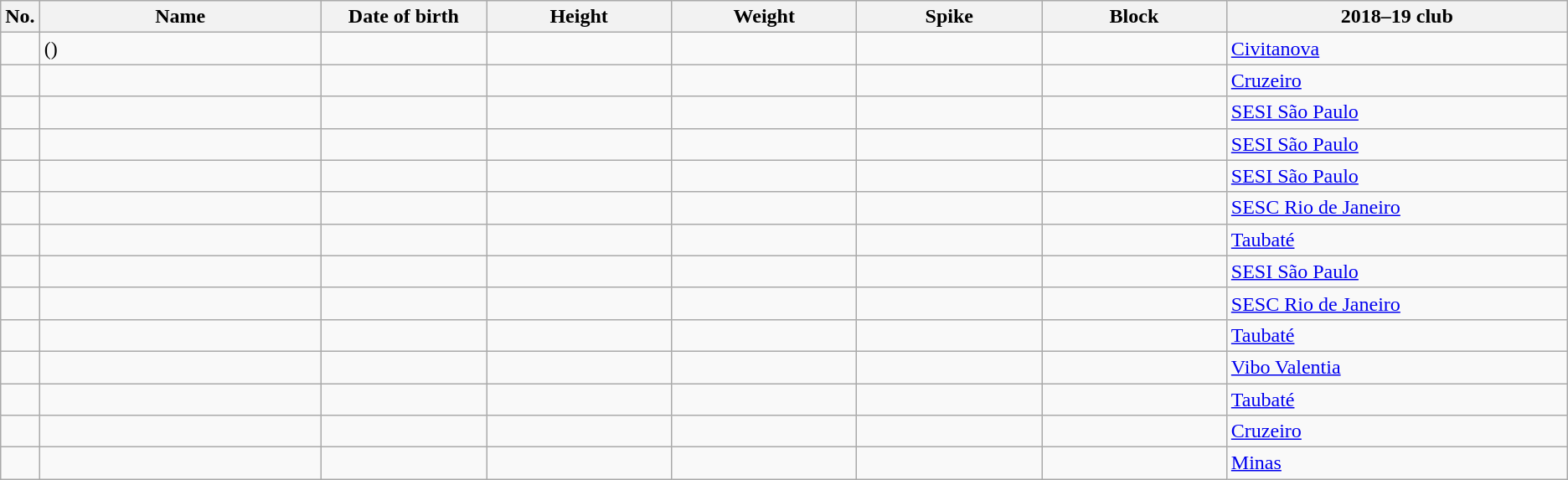<table class="wikitable sortable" style="font-size:100%; text-align:center">
<tr>
<th>No.</th>
<th style="width:14em">Name</th>
<th style="width:8em">Date of birth</th>
<th style="width:9em">Height</th>
<th style="width:9em">Weight</th>
<th style="width:9em">Spike</th>
<th style="width:9em">Block</th>
<th style="width:17em">2018–19 club</th>
</tr>
<tr>
<td></td>
<td style="text-align:left"> ()</td>
<td style="text-align:right"></td>
<td></td>
<td></td>
<td></td>
<td></td>
<td style="text-align:left"> <a href='#'>Civitanova</a></td>
</tr>
<tr>
<td></td>
<td style="text-align:left"></td>
<td style="text-align:right"></td>
<td></td>
<td></td>
<td></td>
<td></td>
<td style="text-align:left"> <a href='#'>Cruzeiro</a></td>
</tr>
<tr>
<td></td>
<td style="text-align:left"></td>
<td style="text-align:right"></td>
<td></td>
<td></td>
<td></td>
<td></td>
<td style="text-align:left"> <a href='#'>SESI São Paulo</a></td>
</tr>
<tr>
<td></td>
<td style="text-align:left"></td>
<td style="text-align:right"></td>
<td></td>
<td></td>
<td></td>
<td></td>
<td style="text-align:left"> <a href='#'>SESI São Paulo</a></td>
</tr>
<tr>
<td></td>
<td style="text-align:left"></td>
<td style="text-align:right"></td>
<td></td>
<td></td>
<td></td>
<td></td>
<td style="text-align:left"> <a href='#'>SESI São Paulo</a></td>
</tr>
<tr>
<td></td>
<td style="text-align:left"></td>
<td style="text-align:right"></td>
<td></td>
<td></td>
<td></td>
<td></td>
<td style="text-align:left"> <a href='#'>SESC Rio de Janeiro</a></td>
</tr>
<tr>
<td></td>
<td style="text-align:left"></td>
<td style="text-align:right"></td>
<td></td>
<td></td>
<td></td>
<td></td>
<td style="text-align:left"> <a href='#'>Taubaté</a></td>
</tr>
<tr>
<td></td>
<td style="text-align:left"></td>
<td style="text-align:right"></td>
<td></td>
<td></td>
<td></td>
<td></td>
<td style="text-align:left"> <a href='#'>SESI São Paulo</a></td>
</tr>
<tr>
<td></td>
<td style="text-align:left"></td>
<td style="text-align:right"></td>
<td></td>
<td></td>
<td></td>
<td></td>
<td style="text-align:left"> <a href='#'>SESC Rio de Janeiro</a></td>
</tr>
<tr>
<td></td>
<td style="text-align:left"></td>
<td style="text-align:right"></td>
<td></td>
<td></td>
<td></td>
<td></td>
<td style="text-align:left"> <a href='#'>Taubaté</a></td>
</tr>
<tr>
<td></td>
<td style="text-align:left"></td>
<td style="text-align:right"></td>
<td></td>
<td></td>
<td></td>
<td></td>
<td style="text-align:left"> <a href='#'>Vibo Valentia</a></td>
</tr>
<tr>
<td></td>
<td style="text-align:left"></td>
<td style="text-align:right"></td>
<td></td>
<td></td>
<td></td>
<td></td>
<td style="text-align:left"> <a href='#'>Taubaté</a></td>
</tr>
<tr>
<td></td>
<td style="text-align:left"></td>
<td style="text-align:right"></td>
<td></td>
<td></td>
<td></td>
<td></td>
<td style="text-align:left"> <a href='#'>Cruzeiro</a></td>
</tr>
<tr>
<td></td>
<td style="text-align:left"></td>
<td style="text-align:right"></td>
<td></td>
<td></td>
<td></td>
<td></td>
<td style="text-align:left"> <a href='#'>Minas</a></td>
</tr>
</table>
